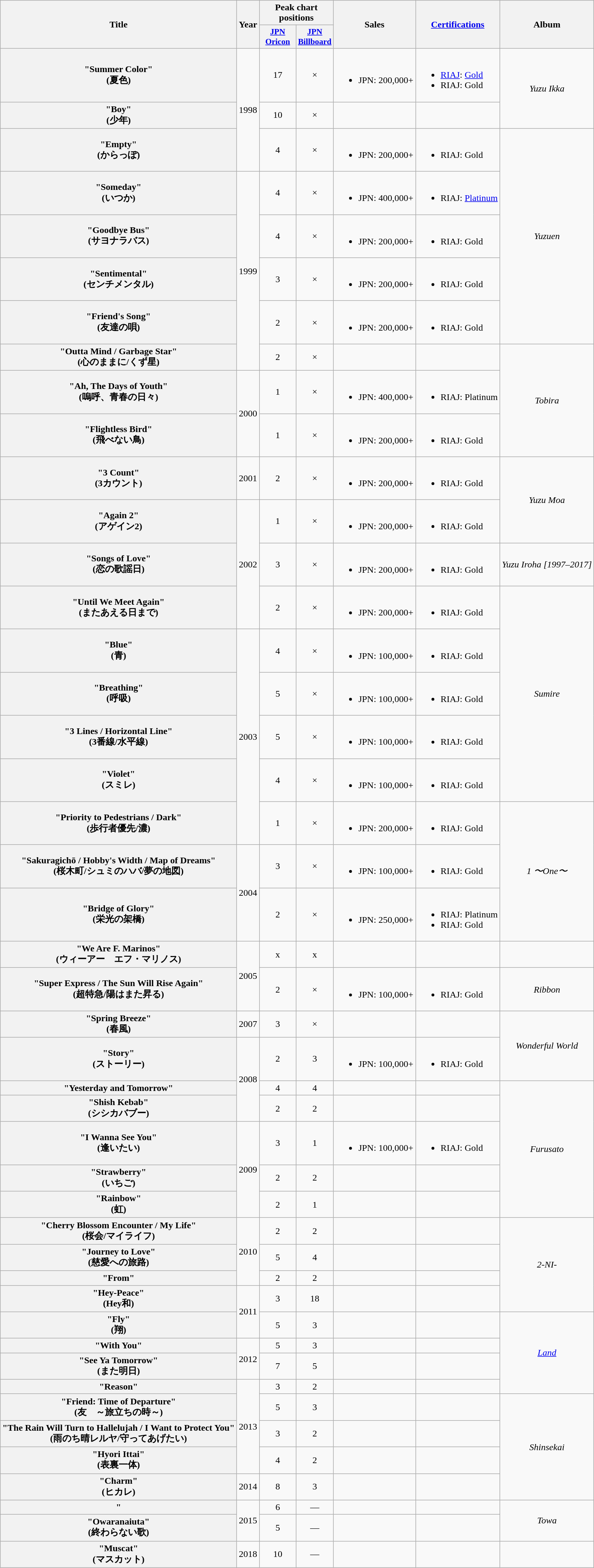<table class="wikitable plainrowheaders">
<tr>
<th scope="col" rowspan="2">Title</th>
<th scope="col" rowspan="2">Year</th>
<th scope="col" colspan="2">Peak chart positions</th>
<th scope="col" rowspan="2">Sales</th>
<th scope="col" rowspan="2"><a href='#'>Certifications</a></th>
<th scope="col" rowspan="2">Album</th>
</tr>
<tr>
<th scope="col" style="width:4em;font-size:90%;"><a href='#'>JPN<br>Oricon</a><br></th>
<th scope="col" style="width:4em;font-size:90%;"><a href='#'>JPN<br>Billboard</a><br></th>
</tr>
<tr>
<th scope="row">"Summer Color"<br>(夏色)</th>
<td align="center" rowspan="3">1998</td>
<td align="center">17</td>
<td align="center">×</td>
<td><br><ul><li>JPN: 200,000+</li></ul></td>
<td><br><ul><li><a href='#'>RIAJ</a>: <a href='#'>Gold</a></li><li>RIAJ: Gold</li></ul></td>
<td align="center" rowspan="2"><em>Yuzu Ikka</em></td>
</tr>
<tr>
<th scope="row">"Boy"<br>(少年)</th>
<td align="center">10</td>
<td align="center">×</td>
<td></td>
<td></td>
</tr>
<tr>
<th scope="row">"Empty"<br>(からっぽ)</th>
<td align="center">4</td>
<td align="center">×</td>
<td><br><ul><li>JPN: 200,000+</li></ul></td>
<td><br><ul><li>RIAJ: Gold</li></ul></td>
<td align="center" rowspan="5"><em>Yuzuen</em></td>
</tr>
<tr>
<th scope="row">"Someday"<br>(いつか)</th>
<td align="center" rowspan="5">1999</td>
<td align="center">4</td>
<td align="center">×</td>
<td><br><ul><li>JPN: 400,000+</li></ul></td>
<td><br><ul><li>RIAJ: <a href='#'>Platinum</a></li></ul></td>
</tr>
<tr>
<th scope="row">"Goodbye Bus"<br>(サヨナラバス)</th>
<td align="center">4</td>
<td align="center">×</td>
<td><br><ul><li>JPN: 200,000+</li></ul></td>
<td><br><ul><li>RIAJ: Gold</li></ul></td>
</tr>
<tr>
<th scope="row">"Sentimental"<br>(センチメンタル)</th>
<td align="center">3</td>
<td align="center">×</td>
<td><br><ul><li>JPN: 200,000+</li></ul></td>
<td><br><ul><li>RIAJ: Gold</li></ul></td>
</tr>
<tr>
<th scope="row">"Friend's Song"<br>(友達の唄)</th>
<td align="center">2</td>
<td align="center">×</td>
<td><br><ul><li>JPN: 200,000+</li></ul></td>
<td><br><ul><li>RIAJ: Gold</li></ul></td>
</tr>
<tr>
<th scope="row">"Outta Mind / Garbage Star"<br>(心のままに/くず星)</th>
<td align="center">2</td>
<td align="center">×</td>
<td></td>
<td></td>
<td align="center" rowspan="3"><em>Tobira</em></td>
</tr>
<tr>
<th scope="row">"Ah, The Days of Youth"<br>(嗚呼、青春の日々)</th>
<td align="center" rowspan="2">2000</td>
<td align="center">1</td>
<td align="center">×</td>
<td><br><ul><li>JPN: 400,000+</li></ul></td>
<td><br><ul><li>RIAJ: Platinum</li></ul></td>
</tr>
<tr>
<th scope="row">"Flightless Bird"<br>(飛べない鳥)</th>
<td align="center">1</td>
<td align="center">×</td>
<td><br><ul><li>JPN: 200,000+</li></ul></td>
<td><br><ul><li>RIAJ: Gold</li></ul></td>
</tr>
<tr>
<th scope="row">"3 Count"<br>(3カウント)</th>
<td align="center" rowspan="1">2001</td>
<td align="center">2</td>
<td align="center">×</td>
<td><br><ul><li>JPN: 200,000+</li></ul></td>
<td><br><ul><li>RIAJ: Gold</li></ul></td>
<td align="center" rowspan="2"><em>Yuzu Moa</em></td>
</tr>
<tr>
<th scope="row">"Again 2"<br>(アゲイン2)</th>
<td align="center" rowspan="3">2002</td>
<td align="center">1</td>
<td align="center">×</td>
<td><br><ul><li>JPN: 200,000+</li></ul></td>
<td><br><ul><li>RIAJ: Gold</li></ul></td>
</tr>
<tr>
<th scope="row">"Songs of Love"<br>(恋の歌謡日)</th>
<td align="center">3</td>
<td align="center">×</td>
<td><br><ul><li>JPN: 200,000+</li></ul></td>
<td><br><ul><li>RIAJ: Gold</li></ul></td>
<td align="center" rowspan="1"><em>Yuzu Iroha [1997–2017]</em></td>
</tr>
<tr>
<th scope="row">"Until We Meet Again"<br>(またあえる日まで)</th>
<td align="center">2</td>
<td align="center">×</td>
<td><br><ul><li>JPN: 200,000+</li></ul></td>
<td><br><ul><li>RIAJ: Gold</li></ul></td>
<td align="center" rowspan="5"><em>Sumire</em></td>
</tr>
<tr>
<th scope="row">"Blue"<br>(青)</th>
<td align="center" rowspan="5">2003</td>
<td align="center">4</td>
<td align="center">×</td>
<td><br><ul><li>JPN: 100,000+</li></ul></td>
<td><br><ul><li>RIAJ: Gold</li></ul></td>
</tr>
<tr>
<th scope="row">"Breathing"<br>(呼吸)</th>
<td align="center">5</td>
<td align="center">×</td>
<td><br><ul><li>JPN: 100,000+</li></ul></td>
<td><br><ul><li>RIAJ: Gold</li></ul></td>
</tr>
<tr>
<th scope="row">"3 Lines / Horizontal Line"<br>(3番線/水平線)</th>
<td align="center">5</td>
<td align="center">×</td>
<td><br><ul><li>JPN: 100,000+</li></ul></td>
<td><br><ul><li>RIAJ: Gold</li></ul></td>
</tr>
<tr>
<th scope="row">"Violet"<br>(スミレ)</th>
<td align="center">4</td>
<td align="center">×</td>
<td><br><ul><li>JPN: 100,000+</li></ul></td>
<td><br><ul><li>RIAJ: Gold</li></ul></td>
</tr>
<tr>
<th scope="row">"Priority to Pedestrians / Dark"<br>(歩行者優先/濃)</th>
<td align="center">1</td>
<td align="center">×</td>
<td><br><ul><li>JPN: 200,000+</li></ul></td>
<td><br><ul><li>RIAJ: Gold</li></ul></td>
<td align="center" rowspan="3"><em>1 〜One〜</em></td>
</tr>
<tr>
<th scope="row">"Sakuragichō / Hobby's Width / Map of Dreams"<br>(桜木町/シュミのハバ/夢の地図)</th>
<td align="center" rowspan="2">2004</td>
<td align="center">3</td>
<td align="center">×</td>
<td><br><ul><li>JPN: 100,000+</li></ul></td>
<td><br><ul><li>RIAJ: Gold</li></ul></td>
</tr>
<tr>
<th scope="row">"Bridge of Glory"<br>(栄光の架橋)</th>
<td align="center">2</td>
<td align="center">×</td>
<td><br><ul><li>JPN: 250,000+</li></ul></td>
<td><br><ul><li>RIAJ: Platinum</li><li>RIAJ: Gold</li></ul></td>
</tr>
<tr>
<th scope="row">"We Are F. Marinos"<br>(ウィーアー　エフ・マリノス)</th>
<td rowspan="2" align="center">2005</td>
<td align="center">x</td>
<td align="center">x</td>
<td></td>
<td></td>
<td></td>
</tr>
<tr>
<th scope="row">"Super Express / The Sun Will Rise Again"<br>(超特急/陽はまた昇る)</th>
<td align="center">2</td>
<td align="center">×</td>
<td><br><ul><li>JPN: 100,000+</li></ul></td>
<td><br><ul><li>RIAJ: Gold</li></ul></td>
<td align="center" rowspan="1"><em>Ribbon</em></td>
</tr>
<tr>
<th scope="row">"Spring Breeze"<br>(春風)</th>
<td align="center" rowspan="1">2007</td>
<td align="center">3</td>
<td align="center">×</td>
<td></td>
<td></td>
<td align="center" rowspan="2"><em>Wonderful World</em></td>
</tr>
<tr>
<th scope="row">"Story"<br>(ストーリー)</th>
<td align="center" rowspan="3">2008</td>
<td align="center">2</td>
<td align="center">3</td>
<td><br><ul><li>JPN: 100,000+</li></ul></td>
<td><br><ul><li>RIAJ: Gold</li></ul></td>
</tr>
<tr>
<th scope="row">"Yesterday and Tomorrow"</th>
<td align="center">4</td>
<td align="center">4</td>
<td></td>
<td></td>
<td align="center" rowspan="5"><em>Furusato</em></td>
</tr>
<tr>
<th scope="row">"Shish Kebab"<br>(シシカバブー)</th>
<td align="center">2</td>
<td align="center">2</td>
<td></td>
<td></td>
</tr>
<tr>
<th scope="row">"I Wanna See You"<br>(逢いたい)</th>
<td align="center" rowspan="3">2009</td>
<td align="center">3</td>
<td align="center">1</td>
<td><br><ul><li>JPN: 100,000+</li></ul></td>
<td><br><ul><li>RIAJ: Gold</li></ul></td>
</tr>
<tr>
<th scope="row">"Strawberry"<br>(いちご)</th>
<td align="center">2</td>
<td align="center">2</td>
<td></td>
<td></td>
</tr>
<tr>
<th scope="row">"Rainbow"<br>(虹)</th>
<td align="center">2</td>
<td align="center">1</td>
<td></td>
<td></td>
</tr>
<tr>
<th scope="row">"Cherry Blossom Encounter / My Life"<br>(桜会/マイライフ)</th>
<td align="center" rowspan="3">2010</td>
<td align="center">2</td>
<td align="center">2</td>
<td></td>
<td></td>
<td align="center" rowspan="4"><em>2-NI-</em></td>
</tr>
<tr>
<th scope="row">"Journey to Love"<br>(慈愛への旅路)</th>
<td align="center">5</td>
<td align="center">4</td>
<td></td>
<td></td>
</tr>
<tr>
<th scope="row">"From"</th>
<td align="center">2</td>
<td align="center">2</td>
<td></td>
<td></td>
</tr>
<tr>
<th scope="row">"Hey-Peace"<br>(Hey和)</th>
<td align="center" rowspan="2">2011</td>
<td align="center">3</td>
<td align="center">18</td>
<td></td>
<td></td>
</tr>
<tr>
<th scope="row">"Fly"<br>(翔)</th>
<td align="center">5</td>
<td align="center">3</td>
<td></td>
<td></td>
<td align="center" rowspan="4"><em><a href='#'>Land</a></em></td>
</tr>
<tr>
<th scope="row">"With You"</th>
<td align="center" rowspan="2">2012</td>
<td align="center">5</td>
<td align="center">3</td>
<td></td>
<td></td>
</tr>
<tr>
<th scope="row">"See Ya Tomorrow"<br>(また明日)</th>
<td align="center">7</td>
<td align="center">5</td>
<td></td>
<td></td>
</tr>
<tr>
<th scope="row">"Reason"</th>
<td align="center" rowspan="4">2013</td>
<td align="center">3</td>
<td align="center">2</td>
<td></td>
<td></td>
</tr>
<tr>
<th scope="row">"Friend: Time of Departure"<br>(友　～旅立ちの時～)</th>
<td align="center">5</td>
<td align="center">3</td>
<td></td>
<td></td>
<td align="center" rowspan="4"><em>Shinsekai</em></td>
</tr>
<tr>
<th scope="row">"The Rain Will Turn to Hallelujah / I Want to Protect You"<br>(雨のち晴レルヤ/守ってあげたい)</th>
<td align="center">3</td>
<td align="center">2</td>
<td></td>
<td></td>
</tr>
<tr>
<th scope="row">"Hyori Ittai"<br>(表裏一体)</th>
<td align="center">4</td>
<td align="center">2</td>
<td></td>
<td></td>
</tr>
<tr>
<th scope="row">"Charm"<br>(ヒカレ)</th>
<td align="center" rowspan="1">2014</td>
<td align="center">8</td>
<td align="center">3</td>
<td></td>
<td></td>
</tr>
<tr>
<th scope="row">"</th>
<td align="center" rowspan="2">2015</td>
<td align="center">6</td>
<td align="center">—</td>
<td></td>
<td></td>
<td align="center" rowspan="2"><em>Towa</em></td>
</tr>
<tr>
<th scope="row">"Owaranaiuta"<br>(終わらない歌)</th>
<td align="center">5</td>
<td align="center">—</td>
<td></td>
<td></td>
</tr>
<tr>
<th scope="row">"Muscat"<br>(マスカット)</th>
<td align="center" rowspan="1">2018</td>
<td align="center">10</td>
<td align="center">—</td>
<td></td>
<td></td>
<td></td>
</tr>
</table>
